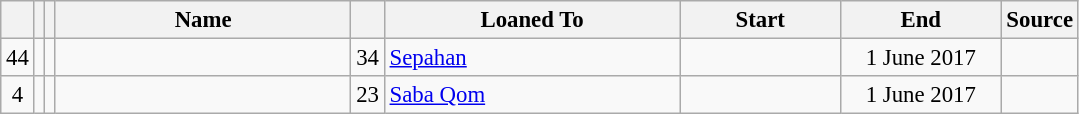<table class="wikitable plainrowheaders sortable" style="font-size:95%">
<tr>
<th></th>
<th></th>
<th></th>
<th scope="col" style="width:190px;">Name</th>
<th></th>
<th scope="col" style="width:190px;">Loaned To</th>
<th scope="col" style="width:100px;">Start</th>
<th scope="col" style="width:100px;">End</th>
<th>Source</th>
</tr>
<tr>
<td align=center>44</td>
<td align=center></td>
<td align=center></td>
<td></td>
<td align=center>34</td>
<td><a href='#'>Sepahan</a></td>
<td align=center></td>
<td align=center>1 June 2017</td>
<td align=center></td>
</tr>
<tr>
<td align=center>4</td>
<td align=center></td>
<td align=center></td>
<td></td>
<td align=center>23</td>
<td><a href='#'>Saba Qom</a></td>
<td align=center></td>
<td align=center>1 June 2017</td>
<td align=center></td>
</tr>
</table>
